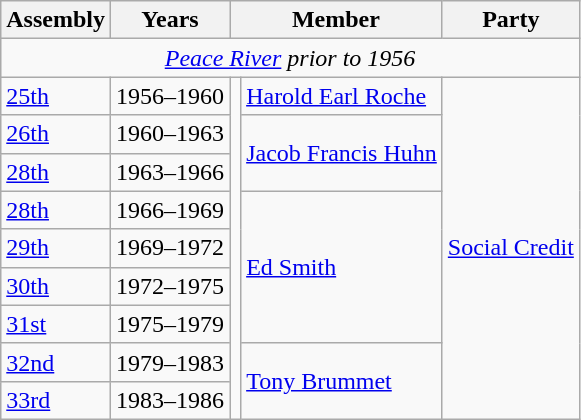<table class="wikitable">
<tr>
<th>Assembly</th>
<th>Years</th>
<th colspan="2">Member</th>
<th>Party</th>
</tr>
<tr>
<td style="text-align: center;" colspan="5"><em><a href='#'>Peace River</a> prior to 1956</em></td>
</tr>
<tr>
<td><a href='#'>25th</a></td>
<td>1956–1960</td>
<td rowspan="9" ></td>
<td><a href='#'>Harold Earl Roche</a></td>
<td rowspan="9"><a href='#'>Social Credit</a></td>
</tr>
<tr>
<td><a href='#'>26th</a></td>
<td>1960–1963</td>
<td rowspan=2><a href='#'>Jacob Francis Huhn</a></td>
</tr>
<tr>
<td><a href='#'>28th</a></td>
<td>1963–1966</td>
</tr>
<tr>
<td><a href='#'>28th</a></td>
<td>1966–1969</td>
<td rowspan=4><a href='#'>Ed Smith</a></td>
</tr>
<tr>
<td><a href='#'>29th</a></td>
<td>1969–1972</td>
</tr>
<tr>
<td><a href='#'>30th</a></td>
<td>1972–1975</td>
</tr>
<tr>
<td><a href='#'>31st</a></td>
<td>1975–1979</td>
</tr>
<tr>
<td><a href='#'>32nd</a></td>
<td>1979–1983</td>
<td rowspan="2"><a href='#'>Tony Brummet</a></td>
</tr>
<tr>
<td><a href='#'>33rd</a></td>
<td>1983–1986</td>
</tr>
</table>
